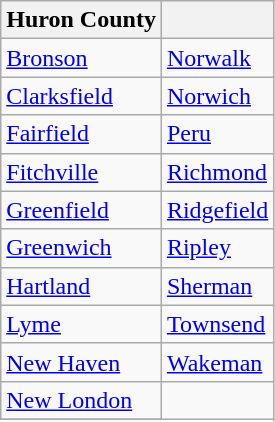<table class="wikitable">
<tr>
<th>Huron County</th>
<th></th>
</tr>
<tr>
<td><a href='#'>Bronson</a></td>
<td><a href='#'>Norwalk</a></td>
</tr>
<tr>
<td><a href='#'>Clarksfield</a></td>
<td><a href='#'>Norwich</a></td>
</tr>
<tr>
<td><a href='#'>Fairfield</a></td>
<td><a href='#'>Peru</a></td>
</tr>
<tr>
<td><a href='#'>Fitchville</a></td>
<td><a href='#'>Richmond</a></td>
</tr>
<tr>
<td><a href='#'>Greenfield</a></td>
<td><a href='#'>Ridgefield</a></td>
</tr>
<tr>
<td><a href='#'>Greenwich</a></td>
<td><a href='#'>Ripley</a></td>
</tr>
<tr>
<td><a href='#'>Hartland</a></td>
<td><a href='#'>Sherman</a></td>
</tr>
<tr>
<td><a href='#'>Lyme</a></td>
<td><a href='#'>Townsend</a></td>
</tr>
<tr>
<td><a href='#'>New Haven</a></td>
<td><a href='#'>Wakeman</a></td>
</tr>
<tr>
<td><a href='#'>New London</a></td>
</tr>
<tr>
</tr>
</table>
